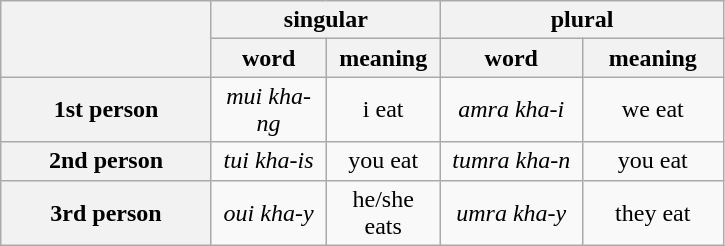<table class="wikitable" style="text-align:center;">
<tr>
<th width="133" rowspan="2" scope="col"> </th>
<th colspan="2" scope="col">singular</th>
<th colspan="2" scope="col">plural</th>
</tr>
<tr>
<th width="69" scope="col">word</th>
<th width="69" scope="col">meaning</th>
<th width="87" scope="col">word</th>
<th width="87" scope="col">meaning</th>
</tr>
<tr>
<th scope="row">1st person</th>
<td><em>mui kha-ng</em></td>
<td>i eat</td>
<td><em>amra kha-i</em></td>
<td>we eat</td>
</tr>
<tr>
<th scope="row">2nd person</th>
<td><em>tui kha-is</em></td>
<td>you eat</td>
<td><em>tumra kha-n</em></td>
<td>you eat</td>
</tr>
<tr>
<th scope="row">3rd person</th>
<td><em>oui kha-y</em></td>
<td>he/she eats</td>
<td><em>umra kha-y</em></td>
<td>they eat</td>
</tr>
</table>
